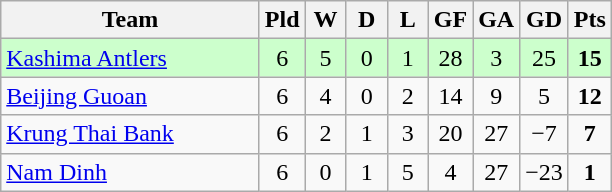<table class="wikitable" style="text-align: center;">
<tr>
<th width="165">Team</th>
<th width="20">Pld</th>
<th width="20">W</th>
<th width="20">D</th>
<th width="20">L</th>
<th width="20">GF</th>
<th width="20">GA</th>
<th width="20">GD</th>
<th width="20">Pts</th>
</tr>
<tr bgcolor="#ccffcc">
<td align="left"> <a href='#'>Kashima Antlers</a></td>
<td>6</td>
<td>5</td>
<td>0</td>
<td>1</td>
<td>28</td>
<td>3</td>
<td>25</td>
<td><strong>15</strong></td>
</tr>
<tr bgcolor=>
<td align="left"> <a href='#'>Beijing Guoan</a></td>
<td>6</td>
<td>4</td>
<td>0</td>
<td>2</td>
<td>14</td>
<td>9</td>
<td>5</td>
<td><strong>12</strong></td>
</tr>
<tr>
<td align="left"> <a href='#'>Krung Thai Bank</a></td>
<td>6</td>
<td>2</td>
<td>1</td>
<td>3</td>
<td>20</td>
<td>27</td>
<td>−7</td>
<td><strong>7</strong></td>
</tr>
<tr>
<td align="left"> <a href='#'>Nam Dinh</a></td>
<td>6</td>
<td>0</td>
<td>1</td>
<td>5</td>
<td>4</td>
<td>27</td>
<td>−23</td>
<td><strong>1</strong></td>
</tr>
</table>
